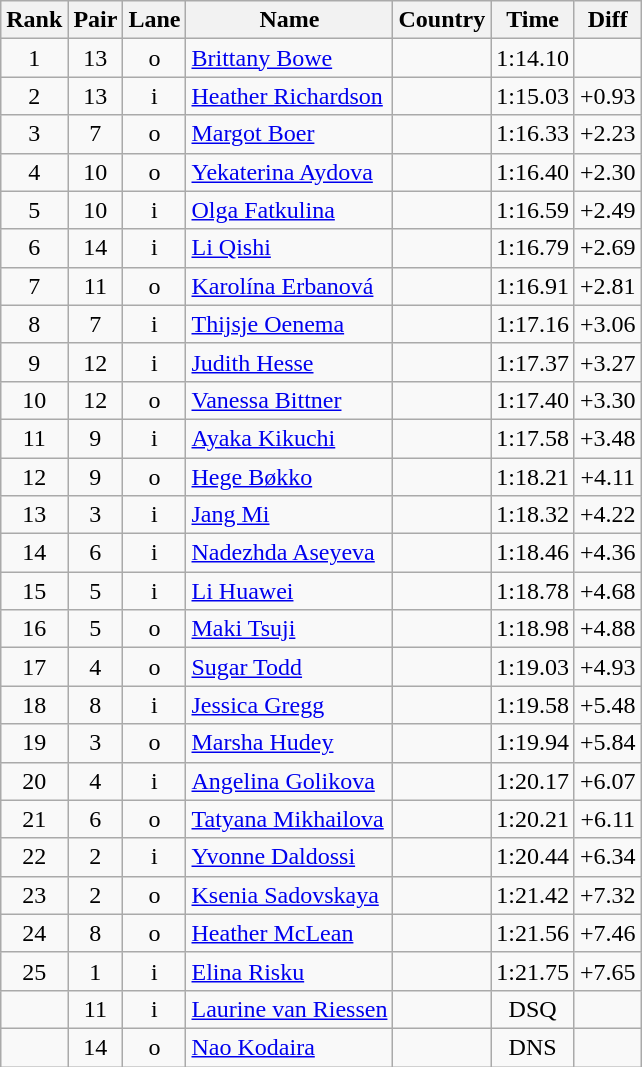<table class="wikitable sortable" style="text-align:center">
<tr>
<th>Rank</th>
<th>Pair</th>
<th>Lane</th>
<th>Name</th>
<th>Country</th>
<th>Time</th>
<th>Diff</th>
</tr>
<tr>
<td>1</td>
<td>13</td>
<td>o</td>
<td align=left><a href='#'>Brittany Bowe</a></td>
<td align=left></td>
<td>1:14.10</td>
<td></td>
</tr>
<tr>
<td>2</td>
<td>13</td>
<td>i</td>
<td align=left><a href='#'>Heather Richardson</a></td>
<td align=left></td>
<td>1:15.03</td>
<td>+0.93</td>
</tr>
<tr>
<td>3</td>
<td>7</td>
<td>o</td>
<td align=left><a href='#'>Margot Boer</a></td>
<td align=left></td>
<td>1:16.33</td>
<td>+2.23</td>
</tr>
<tr>
<td>4</td>
<td>10</td>
<td>o</td>
<td align=left><a href='#'>Yekaterina Aydova</a></td>
<td align=left></td>
<td>1:16.40</td>
<td>+2.30</td>
</tr>
<tr>
<td>5</td>
<td>10</td>
<td>i</td>
<td align=left><a href='#'>Olga Fatkulina</a></td>
<td align=left></td>
<td>1:16.59</td>
<td>+2.49</td>
</tr>
<tr>
<td>6</td>
<td>14</td>
<td>i</td>
<td align=left><a href='#'>Li Qishi</a></td>
<td align=left></td>
<td>1:16.79</td>
<td>+2.69</td>
</tr>
<tr>
<td>7</td>
<td>11</td>
<td>o</td>
<td align=left><a href='#'>Karolína Erbanová</a></td>
<td align=left></td>
<td>1:16.91</td>
<td>+2.81</td>
</tr>
<tr>
<td>8</td>
<td>7</td>
<td>i</td>
<td align=left><a href='#'>Thijsje Oenema</a></td>
<td align=left></td>
<td>1:17.16</td>
<td>+3.06</td>
</tr>
<tr>
<td>9</td>
<td>12</td>
<td>i</td>
<td align=left><a href='#'>Judith Hesse</a></td>
<td align=left></td>
<td>1:17.37</td>
<td>+3.27</td>
</tr>
<tr>
<td>10</td>
<td>12</td>
<td>o</td>
<td align=left><a href='#'>Vanessa Bittner</a></td>
<td align=left></td>
<td>1:17.40</td>
<td>+3.30</td>
</tr>
<tr>
<td>11</td>
<td>9</td>
<td>i</td>
<td align=left><a href='#'>Ayaka Kikuchi</a></td>
<td align=left></td>
<td>1:17.58</td>
<td>+3.48</td>
</tr>
<tr>
<td>12</td>
<td>9</td>
<td>o</td>
<td align=left><a href='#'>Hege Bøkko</a></td>
<td align=left></td>
<td>1:18.21</td>
<td>+4.11</td>
</tr>
<tr>
<td>13</td>
<td>3</td>
<td>i</td>
<td align=left><a href='#'>Jang Mi</a></td>
<td align=left></td>
<td>1:18.32</td>
<td>+4.22</td>
</tr>
<tr>
<td>14</td>
<td>6</td>
<td>i</td>
<td align=left><a href='#'>Nadezhda Aseyeva</a></td>
<td align=left></td>
<td>1:18.46</td>
<td>+4.36</td>
</tr>
<tr>
<td>15</td>
<td>5</td>
<td>i</td>
<td align=left><a href='#'>Li Huawei</a></td>
<td align=left></td>
<td>1:18.78</td>
<td>+4.68</td>
</tr>
<tr>
<td>16</td>
<td>5</td>
<td>o</td>
<td align=left><a href='#'>Maki Tsuji</a></td>
<td align=left></td>
<td>1:18.98</td>
<td>+4.88</td>
</tr>
<tr>
<td>17</td>
<td>4</td>
<td>o</td>
<td align=left><a href='#'>Sugar Todd</a></td>
<td align=left></td>
<td>1:19.03</td>
<td>+4.93</td>
</tr>
<tr>
<td>18</td>
<td>8</td>
<td>i</td>
<td align=left><a href='#'>Jessica Gregg</a></td>
<td align=left></td>
<td>1:19.58</td>
<td>+5.48</td>
</tr>
<tr>
<td>19</td>
<td>3</td>
<td>o</td>
<td align=left><a href='#'>Marsha Hudey</a></td>
<td align=left></td>
<td>1:19.94</td>
<td>+5.84</td>
</tr>
<tr>
<td>20</td>
<td>4</td>
<td>i</td>
<td align=left><a href='#'>Angelina Golikova</a></td>
<td align=left></td>
<td>1:20.17</td>
<td>+6.07</td>
</tr>
<tr>
<td>21</td>
<td>6</td>
<td>o</td>
<td align=left><a href='#'>Tatyana Mikhailova</a></td>
<td align=left></td>
<td>1:20.21</td>
<td>+6.11</td>
</tr>
<tr>
<td>22</td>
<td>2</td>
<td>i</td>
<td align=left><a href='#'>Yvonne Daldossi</a></td>
<td align=left></td>
<td>1:20.44</td>
<td>+6.34</td>
</tr>
<tr>
<td>23</td>
<td>2</td>
<td>o</td>
<td align=left><a href='#'>Ksenia Sadovskaya</a></td>
<td align=left></td>
<td>1:21.42</td>
<td>+7.32</td>
</tr>
<tr>
<td>24</td>
<td>8</td>
<td>o</td>
<td align=left><a href='#'>Heather McLean</a></td>
<td align=left></td>
<td>1:21.56</td>
<td>+7.46</td>
</tr>
<tr>
<td>25</td>
<td>1</td>
<td>i</td>
<td align=left><a href='#'>Elina Risku</a></td>
<td align=left></td>
<td>1:21.75</td>
<td>+7.65</td>
</tr>
<tr>
<td></td>
<td>11</td>
<td>i</td>
<td align=left><a href='#'>Laurine van Riessen</a></td>
<td align=left></td>
<td>DSQ</td>
<td></td>
</tr>
<tr>
<td></td>
<td>14</td>
<td>o</td>
<td align=left><a href='#'>Nao Kodaira</a></td>
<td align=left></td>
<td>DNS</td>
<td></td>
</tr>
</table>
